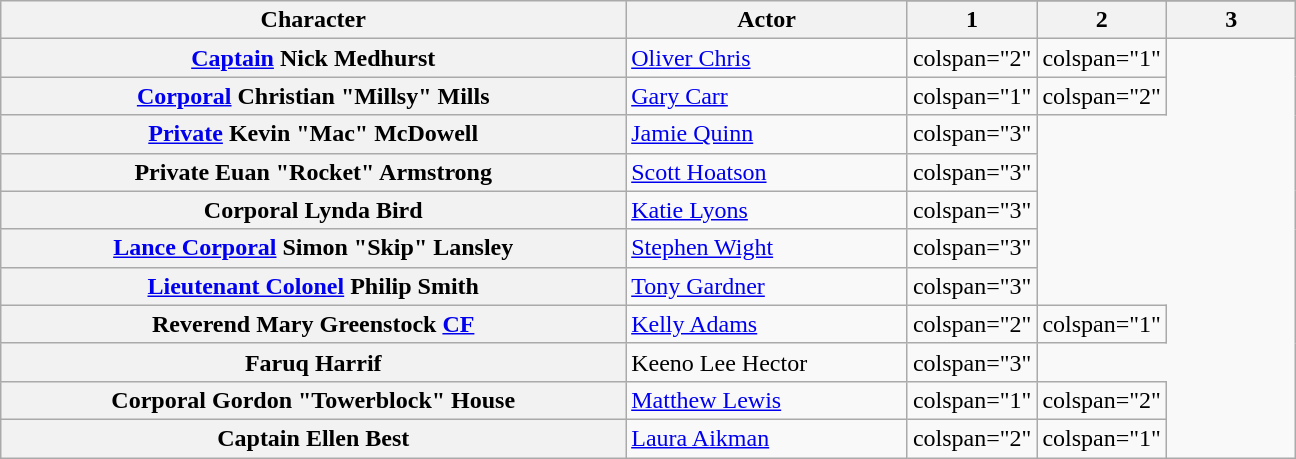<table class="wikitable plainrowheaders" style="text-align:left;">
<tr>
<th scope="col" rowspan="2">Character</th>
<th scope="col" rowspan="2">Actor</th>
</tr>
<tr>
<th width="10%">1</th>
<th width="10%">2</th>
<th width="10%">3</th>
</tr>
<tr>
<th scope="row"><a href='#'>Captain</a> Nick Medhurst</th>
<td><a href='#'>Oliver Chris</a></td>
<td>colspan="2" </td>
<td>colspan="1" </td>
</tr>
<tr>
<th scope="row"><a href='#'>Corporal</a> Christian "Millsy" Mills</th>
<td><a href='#'>Gary Carr</a></td>
<td>colspan="1" </td>
<td>colspan="2" </td>
</tr>
<tr>
<th scope="row"><a href='#'>Private</a> Kevin "Mac" McDowell</th>
<td><a href='#'>Jamie Quinn</a></td>
<td>colspan="3" </td>
</tr>
<tr>
<th scope="row">Private Euan "Rocket" Armstrong</th>
<td><a href='#'>Scott Hoatson</a></td>
<td>colspan="3" </td>
</tr>
<tr>
<th scope="row">Corporal Lynda Bird</th>
<td><a href='#'>Katie Lyons</a></td>
<td>colspan="3" </td>
</tr>
<tr>
<th scope="row"><a href='#'>Lance Corporal</a> Simon "Skip" Lansley</th>
<td><a href='#'>Stephen Wight</a></td>
<td>colspan="3" </td>
</tr>
<tr>
<th scope="row"><a href='#'>Lieutenant Colonel</a> Philip Smith</th>
<td><a href='#'>Tony Gardner</a></td>
<td>colspan="3" </td>
</tr>
<tr>
<th scope="row">Reverend Mary Greenstock <a href='#'>CF</a></th>
<td><a href='#'>Kelly Adams</a></td>
<td>colspan="2" </td>
<td>colspan="1" </td>
</tr>
<tr>
<th scope="row">Faruq Harrif</th>
<td>Keeno Lee Hector</td>
<td>colspan="3" </td>
</tr>
<tr>
<th scope="row">Corporal Gordon "Towerblock" House</th>
<td><a href='#'>Matthew Lewis</a></td>
<td>colspan="1" </td>
<td>colspan="2" </td>
</tr>
<tr>
<th scope="row">Captain Ellen Best</th>
<td><a href='#'>Laura Aikman</a></td>
<td>colspan="2" </td>
<td>colspan="1" </td>
</tr>
</table>
